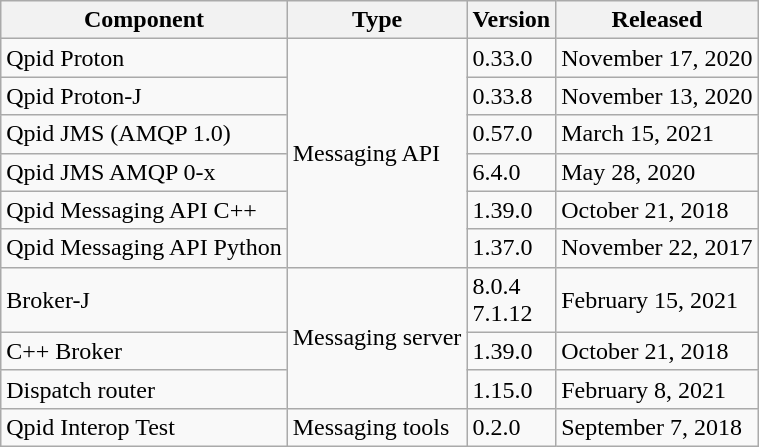<table class="wikitable">
<tr>
<th>Component</th>
<th>Type</th>
<th>Version</th>
<th>Released</th>
</tr>
<tr>
<td>Qpid Proton</td>
<td rowspan="6">Messaging API</td>
<td>0.33.0</td>
<td>November 17, 2020</td>
</tr>
<tr>
<td>Qpid Proton-J</td>
<td>0.33.8</td>
<td>November 13, 2020</td>
</tr>
<tr>
<td>Qpid JMS (AMQP 1.0)</td>
<td>0.57.0</td>
<td>March 15, 2021</td>
</tr>
<tr>
<td>Qpid JMS AMQP 0-x</td>
<td>6.4.0</td>
<td>May 28, 2020</td>
</tr>
<tr>
<td>Qpid Messaging API C++</td>
<td>1.39.0</td>
<td>October 21, 2018</td>
</tr>
<tr>
<td>Qpid Messaging API Python</td>
<td>1.37.0</td>
<td>November 22, 2017</td>
</tr>
<tr>
<td>Broker-J</td>
<td rowspan="3">Messaging server</td>
<td>8.0.4<br>7.1.12</td>
<td>February 15, 2021</td>
</tr>
<tr>
<td>C++ Broker</td>
<td>1.39.0</td>
<td>October 21, 2018</td>
</tr>
<tr>
<td>Dispatch router</td>
<td>1.15.0</td>
<td>February 8, 2021</td>
</tr>
<tr>
<td>Qpid Interop Test</td>
<td>Messaging tools</td>
<td>0.2.0</td>
<td>September 7, 2018</td>
</tr>
</table>
